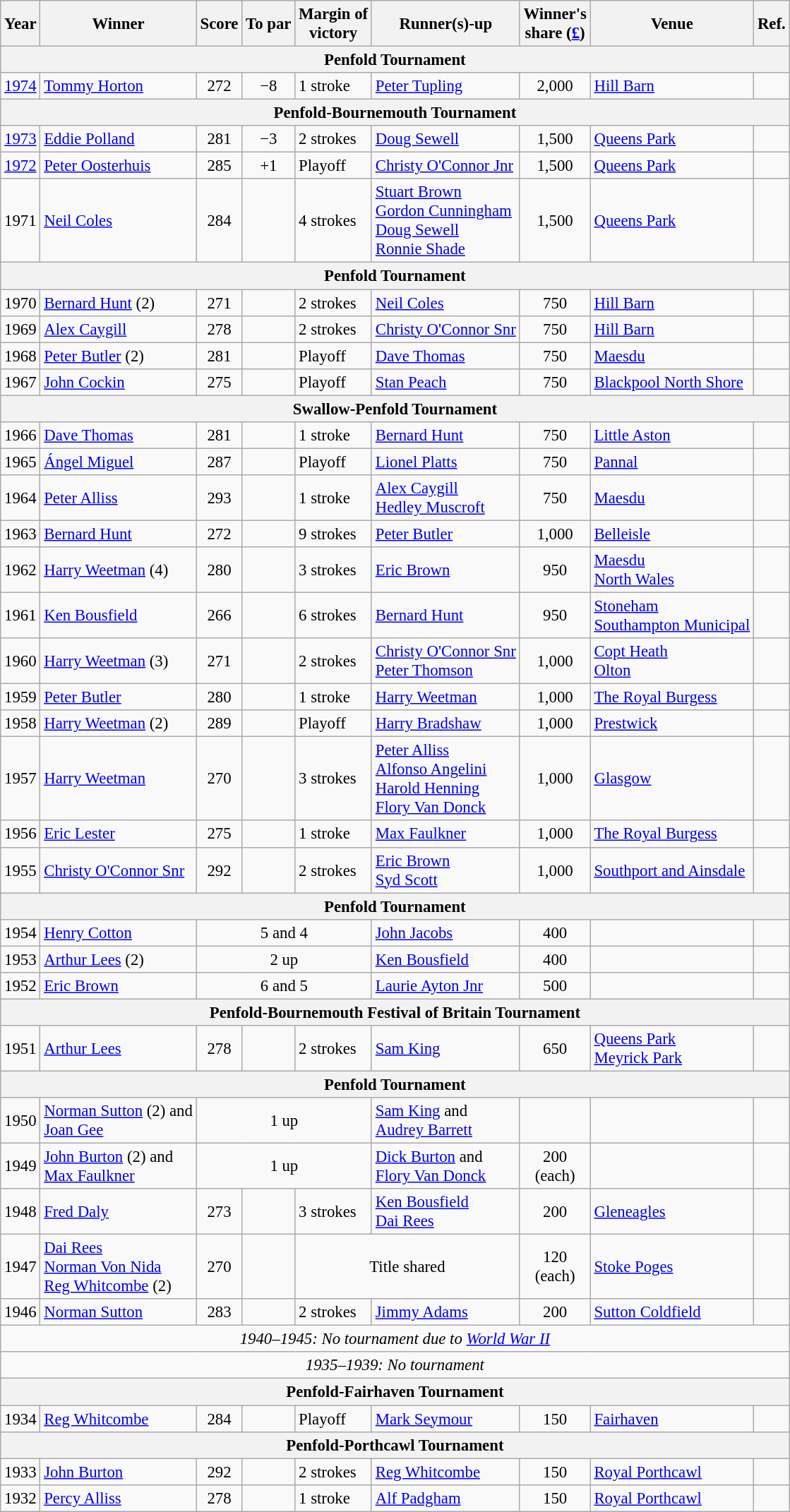<table class="wikitable" style="font-size:95%;">
<tr>
<th>Year</th>
<th>Winner</th>
<th>Score</th>
<th>To par</th>
<th>Margin of<br>victory</th>
<th>Runner(s)-up</th>
<th>Winner's<br>share (<a href='#'>£</a>)</th>
<th>Venue</th>
<th>Ref.</th>
</tr>
<tr>
<th colspan=9>Penfold Tournament</th>
</tr>
<tr>
<td><a href='#'>1974</a></td>
<td> <a href='#'>Tommy Horton</a></td>
<td align="center">272</td>
<td align=center>−8</td>
<td>1 stroke</td>
<td> <a href='#'>Peter Tupling</a></td>
<td align="center">2,000</td>
<td><a href='#'>Hill Barn</a></td>
<td></td>
</tr>
<tr>
<th colspan=9>Penfold-Bournemouth Tournament</th>
</tr>
<tr>
<td><a href='#'>1973</a></td>
<td> <a href='#'>Eddie Polland</a></td>
<td align="center">281</td>
<td align=center>−3</td>
<td>2 strokes</td>
<td> <a href='#'>Doug Sewell</a></td>
<td align="center">1,500</td>
<td><a href='#'>Queens Park</a></td>
<td></td>
</tr>
<tr>
<td><a href='#'>1972</a></td>
<td> <a href='#'>Peter Oosterhuis</a></td>
<td align="center">285</td>
<td align=center>+1</td>
<td>Playoff</td>
<td> <a href='#'>Christy O'Connor Jnr</a></td>
<td align="center">1,500</td>
<td><a href='#'>Queens Park</a></td>
<td></td>
</tr>
<tr>
<td>1971</td>
<td> <a href='#'>Neil Coles</a></td>
<td align="center">284</td>
<td align=center></td>
<td>4 strokes</td>
<td> <a href='#'>Stuart Brown</a><br> <a href='#'>Gordon Cunningham</a><br> <a href='#'>Doug Sewell</a><br> <a href='#'>Ronnie Shade</a></td>
<td align="center">1,500</td>
<td><a href='#'>Queens Park</a></td>
<td></td>
</tr>
<tr>
<th colspan=9>Penfold Tournament</th>
</tr>
<tr>
<td>1970</td>
<td> <a href='#'>Bernard Hunt</a> (2)</td>
<td align="center">271</td>
<td align=center></td>
<td>2 strokes</td>
<td> <a href='#'>Neil Coles</a></td>
<td align="center">750</td>
<td><a href='#'>Hill Barn</a></td>
<td></td>
</tr>
<tr>
<td>1969</td>
<td> <a href='#'>Alex Caygill</a></td>
<td align="center">278</td>
<td align=center></td>
<td>2 strokes</td>
<td> <a href='#'>Christy O'Connor Snr</a></td>
<td align="center">750</td>
<td><a href='#'>Hill Barn</a></td>
<td></td>
</tr>
<tr>
<td>1968</td>
<td> <a href='#'>Peter Butler</a> (2)</td>
<td align="center">281</td>
<td align=center></td>
<td>Playoff</td>
<td> <a href='#'>Dave Thomas</a></td>
<td align="center">750</td>
<td><a href='#'>Maesdu</a></td>
<td></td>
</tr>
<tr>
<td>1967</td>
<td> <a href='#'>John Cockin</a></td>
<td align="center">275</td>
<td align=center></td>
<td>Playoff</td>
<td> <a href='#'>Stan Peach</a></td>
<td align="center">750</td>
<td><a href='#'>Blackpool North Shore</a></td>
<td></td>
</tr>
<tr>
<th colspan=9>Swallow-Penfold Tournament</th>
</tr>
<tr>
<td>1966</td>
<td> <a href='#'>Dave Thomas</a></td>
<td align="center">281</td>
<td align=center></td>
<td>1 stroke</td>
<td> <a href='#'>Bernard Hunt</a></td>
<td align="center">750</td>
<td><a href='#'>Little Aston</a></td>
<td></td>
</tr>
<tr>
<td>1965</td>
<td> <a href='#'>Ángel Miguel</a></td>
<td align="center">287</td>
<td align=center></td>
<td>Playoff</td>
<td> <a href='#'>Lionel Platts</a></td>
<td align="center">750</td>
<td><a href='#'>Pannal</a></td>
<td></td>
</tr>
<tr>
<td>1964</td>
<td> <a href='#'>Peter Alliss</a></td>
<td align="center">293</td>
<td align=center></td>
<td>1 stroke</td>
<td> <a href='#'>Alex Caygill</a><br> <a href='#'>Hedley Muscroft</a></td>
<td align="center">750</td>
<td><a href='#'>Maesdu</a></td>
<td></td>
</tr>
<tr>
<td>1963</td>
<td> <a href='#'>Bernard Hunt</a></td>
<td align="center">272</td>
<td align=center></td>
<td>9 strokes</td>
<td> <a href='#'>Peter Butler</a></td>
<td align="center">1,000</td>
<td><a href='#'>Belleisle</a></td>
<td></td>
</tr>
<tr>
<td>1962</td>
<td> <a href='#'>Harry Weetman</a> (4)</td>
<td align="center">280</td>
<td align=center></td>
<td>3 strokes</td>
<td> <a href='#'>Eric Brown</a></td>
<td align="center">950</td>
<td><a href='#'>Maesdu</a><br><a href='#'>North Wales</a></td>
<td></td>
</tr>
<tr>
<td>1961</td>
<td> <a href='#'>Ken Bousfield</a></td>
<td align="center">266</td>
<td align=center></td>
<td>6 strokes</td>
<td> <a href='#'>Bernard Hunt</a></td>
<td align="center">950</td>
<td><a href='#'>Stoneham</a><br><a href='#'>Southampton Municipal</a></td>
<td></td>
</tr>
<tr>
<td>1960</td>
<td> <a href='#'>Harry Weetman</a> (3)</td>
<td align="center">271</td>
<td align=center></td>
<td>2 strokes</td>
<td> <a href='#'>Christy O'Connor Snr</a><br> <a href='#'>Peter Thomson</a></td>
<td align="center">1,000</td>
<td><a href='#'>Copt Heath</a><br><a href='#'>Olton</a></td>
<td></td>
</tr>
<tr>
<td>1959</td>
<td> <a href='#'>Peter Butler</a></td>
<td align="center">280</td>
<td align=center></td>
<td>1 stroke</td>
<td> <a href='#'>Harry Weetman</a></td>
<td align="center">1,000</td>
<td><a href='#'>The Royal Burgess</a></td>
<td></td>
</tr>
<tr>
<td>1958</td>
<td> <a href='#'>Harry Weetman</a> (2)</td>
<td align="center">289</td>
<td align=center></td>
<td>Playoff</td>
<td> <a href='#'>Harry Bradshaw</a></td>
<td align="center">1,000</td>
<td><a href='#'>Prestwick</a></td>
<td></td>
</tr>
<tr>
<td>1957</td>
<td> <a href='#'>Harry Weetman</a></td>
<td align="center">270</td>
<td align=center></td>
<td>3 strokes</td>
<td> <a href='#'>Peter Alliss</a><br> <a href='#'>Alfonso Angelini</a><br> <a href='#'>Harold Henning</a><br> <a href='#'>Flory Van Donck</a></td>
<td align="center">1,000</td>
<td><a href='#'>Glasgow</a></td>
<td></td>
</tr>
<tr>
<td>1956</td>
<td> <a href='#'>Eric Lester</a></td>
<td align="center">275</td>
<td align=center></td>
<td>1 stroke</td>
<td> <a href='#'>Max Faulkner</a></td>
<td align="center">1,000</td>
<td><a href='#'>The Royal Burgess</a></td>
<td></td>
</tr>
<tr>
<td>1955</td>
<td> <a href='#'>Christy O'Connor Snr</a></td>
<td align="center">292</td>
<td align=center></td>
<td>2 strokes</td>
<td> <a href='#'>Eric Brown</a><br> <a href='#'>Syd Scott</a></td>
<td align="center">1,000</td>
<td><a href='#'>Southport and Ainsdale</a></td>
<td></td>
</tr>
<tr>
<th colspan=9>Penfold Tournament</th>
</tr>
<tr>
<td>1954</td>
<td> <a href='#'>Henry Cotton</a></td>
<td colspan=3 align="center">5 and 4</td>
<td> <a href='#'>John Jacobs</a></td>
<td align=center>400</td>
<td></td>
<td></td>
</tr>
<tr>
<td>1953</td>
<td> <a href='#'>Arthur Lees</a> (2)</td>
<td colspan=3 align="center">2 up</td>
<td> <a href='#'>Ken Bousfield</a></td>
<td align=center>400</td>
<td></td>
<td></td>
</tr>
<tr>
<td>1952</td>
<td> <a href='#'>Eric Brown</a></td>
<td colspan=3 align="center">6 and 5</td>
<td> <a href='#'>Laurie Ayton Jnr</a></td>
<td align=center>500</td>
<td></td>
<td></td>
</tr>
<tr>
<th colspan=9>Penfold-Bournemouth Festival of Britain Tournament</th>
</tr>
<tr>
<td>1951</td>
<td> <a href='#'>Arthur Lees</a></td>
<td align="center">278</td>
<td align=center></td>
<td>2 strokes</td>
<td> <a href='#'>Sam King</a></td>
<td align="center">650</td>
<td><a href='#'>Queens Park</a><br><a href='#'>Meyrick Park</a></td>
<td></td>
</tr>
<tr>
<th colspan=9>Penfold Tournament</th>
</tr>
<tr>
<td>1950</td>
<td> <a href='#'>Norman Sutton</a> (2) and<br> <a href='#'>Joan Gee</a></td>
<td colspan=3 align="center">1 up</td>
<td> <a href='#'>Sam King</a> and<br> <a href='#'>Audrey Barrett</a></td>
<td align=center></td>
<td></td>
<td></td>
</tr>
<tr>
<td>1949</td>
<td> <a href='#'>John Burton</a> (2) and<br> <a href='#'>Max Faulkner</a></td>
<td colspan=3 align="center">1 up</td>
<td> <a href='#'>Dick Burton</a> and<br> <a href='#'>Flory Van Donck</a></td>
<td align=center>200<br>(each)</td>
<td></td>
<td></td>
</tr>
<tr>
<td>1948</td>
<td> <a href='#'>Fred Daly</a></td>
<td align="center">273</td>
<td align=center></td>
<td>3 strokes</td>
<td> <a href='#'>Ken Bousfield</a><br> <a href='#'>Dai Rees</a></td>
<td align="center">200</td>
<td><a href='#'>Gleneagles</a></td>
<td></td>
</tr>
<tr>
<td>1947</td>
<td> <a href='#'>Dai Rees</a><br> <a href='#'>Norman Von Nida</a><br> <a href='#'>Reg Whitcombe</a> (2)</td>
<td align="center">270</td>
<td align=center></td>
<td colspan=2 align=center>Title shared</td>
<td align="center">120<br>(each)</td>
<td><a href='#'>Stoke Poges</a></td>
<td></td>
</tr>
<tr>
<td>1946</td>
<td> <a href='#'>Norman Sutton</a></td>
<td align="center">283</td>
<td align=center></td>
<td>2 strokes</td>
<td> <a href='#'>Jimmy Adams</a></td>
<td align="center">200</td>
<td><a href='#'>Sutton Coldfield</a></td>
<td></td>
</tr>
<tr>
<td colspan=9 align=center><em>1940–1945: No tournament due to <a href='#'>World War II</a></em></td>
</tr>
<tr>
<td colspan=9 align=center><em>1935–1939: No tournament</em></td>
</tr>
<tr>
<th colspan=9>Penfold-Fairhaven Tournament</th>
</tr>
<tr>
<td>1934</td>
<td> <a href='#'>Reg Whitcombe</a></td>
<td align="center">284</td>
<td align=center></td>
<td>Playoff</td>
<td> <a href='#'>Mark Seymour</a></td>
<td align="center">150</td>
<td><a href='#'>Fairhaven</a></td>
<td></td>
</tr>
<tr>
<th colspan=9>Penfold-Porthcawl Tournament</th>
</tr>
<tr>
<td>1933</td>
<td> <a href='#'>John Burton</a></td>
<td align="center">292</td>
<td align=center></td>
<td>2 strokes</td>
<td> <a href='#'>Reg Whitcombe</a></td>
<td align="center">150</td>
<td><a href='#'>Royal Porthcawl</a></td>
<td></td>
</tr>
<tr>
<td>1932</td>
<td> <a href='#'>Percy Alliss</a></td>
<td align="center">278</td>
<td align=center></td>
<td>1 stroke</td>
<td> <a href='#'>Alf Padgham</a></td>
<td align="center">150</td>
<td><a href='#'>Royal Porthcawl</a></td>
<td></td>
</tr>
</table>
